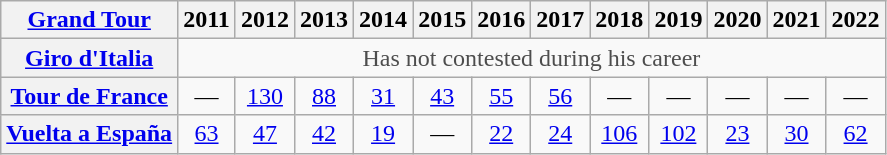<table class="wikitable plainrowheaders">
<tr>
<th scope="col"><a href='#'>Grand Tour</a></th>
<th scope="col">2011</th>
<th scope="col">2012</th>
<th scope="col">2013</th>
<th scope="col">2014</th>
<th scope="col">2015</th>
<th scope="col">2016</th>
<th scope="col">2017</th>
<th scope="col">2018</th>
<th scope="col">2019</th>
<th scope="col">2020</th>
<th scope="col">2021</th>
<th scope="col">2022</th>
</tr>
<tr style="text-align:center;">
<th scope="row"> <a href='#'>Giro d'Italia</a></th>
<td style="color:#4d4d4d;" colspan=12>Has not contested during his career</td>
</tr>
<tr style="text-align:center;">
<th scope="row"> <a href='#'>Tour de France</a></th>
<td>—</td>
<td><a href='#'>130</a></td>
<td><a href='#'>88</a></td>
<td><a href='#'>31</a></td>
<td><a href='#'>43</a></td>
<td><a href='#'>55</a></td>
<td><a href='#'>56</a></td>
<td>—</td>
<td>—</td>
<td>—</td>
<td>—</td>
<td>—</td>
</tr>
<tr style="text-align:center;">
<th scope="row"> <a href='#'>Vuelta a España</a></th>
<td><a href='#'>63</a></td>
<td><a href='#'>47</a></td>
<td><a href='#'>42</a></td>
<td><a href='#'>19</a></td>
<td>—</td>
<td><a href='#'>22</a></td>
<td><a href='#'>24</a></td>
<td><a href='#'>106</a></td>
<td><a href='#'>102</a></td>
<td><a href='#'>23</a></td>
<td><a href='#'>30</a></td>
<td><a href='#'>62</a></td>
</tr>
</table>
